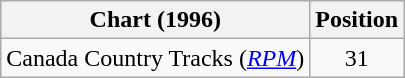<table class="wikitable sortable">
<tr>
<th scope="col">Chart (1996)</th>
<th scope="col">Position</th>
</tr>
<tr>
<td>Canada Country Tracks (<em><a href='#'>RPM</a></em>)</td>
<td align="center">31</td>
</tr>
</table>
